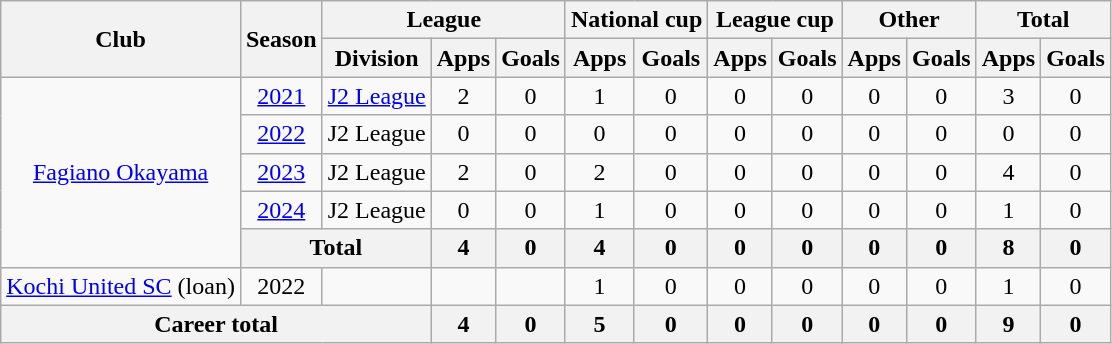<table class="wikitable" style="text-align:center">
<tr>
<th rowspan="2">Club</th>
<th rowspan="2">Season</th>
<th colspan="3">League</th>
<th colspan="2">National cup</th>
<th colspan="2">League cup</th>
<th colspan="2">Other</th>
<th colspan="2">Total</th>
</tr>
<tr>
<th>Division</th>
<th>Apps</th>
<th>Goals</th>
<th>Apps</th>
<th>Goals</th>
<th>Apps</th>
<th>Goals</th>
<th>Apps</th>
<th>Goals</th>
<th>Apps</th>
<th>Goals</th>
</tr>
<tr>
<td rowspan="5"><a href='#'>Fagiano Okayama</a></td>
<td><a href='#'>2021</a></td>
<td><a href='#'>J2 League</a></td>
<td>2</td>
<td>0</td>
<td>1</td>
<td>0</td>
<td>0</td>
<td>0</td>
<td>0</td>
<td>0</td>
<td>3</td>
<td>0</td>
</tr>
<tr>
<td><a href='#'>2022</a></td>
<td>J2 League</td>
<td>0</td>
<td>0</td>
<td>0</td>
<td>0</td>
<td>0</td>
<td>0</td>
<td>0</td>
<td>0</td>
<td>0</td>
<td>0</td>
</tr>
<tr>
<td><a href='#'>2023</a></td>
<td>J2 League</td>
<td>2</td>
<td>0</td>
<td>2</td>
<td>0</td>
<td>0</td>
<td>0</td>
<td>0</td>
<td>0</td>
<td>4</td>
<td>0</td>
</tr>
<tr>
<td><a href='#'>2024</a></td>
<td>J2 League</td>
<td>0</td>
<td>0</td>
<td>1</td>
<td>0</td>
<td>0</td>
<td>0</td>
<td>0</td>
<td>0</td>
<td>1</td>
<td>0</td>
</tr>
<tr>
<th colspan="2">Total</th>
<th>4</th>
<th>0</th>
<th>4</th>
<th>0</th>
<th>0</th>
<th>0</th>
<th>0</th>
<th>0</th>
<th>8</th>
<th>0</th>
</tr>
<tr>
<td><a href='#'>Kochi United SC</a> (loan)</td>
<td>2022</td>
<td></td>
<td></td>
<td></td>
<td>1</td>
<td>0</td>
<td>0</td>
<td>0</td>
<td>0</td>
<td>0</td>
<td>1</td>
<td>0</td>
</tr>
<tr>
<th colspan="3">Career total</th>
<th>4</th>
<th>0</th>
<th>5</th>
<th>0</th>
<th>0</th>
<th>0</th>
<th>0</th>
<th>0</th>
<th>9</th>
<th>0</th>
</tr>
</table>
